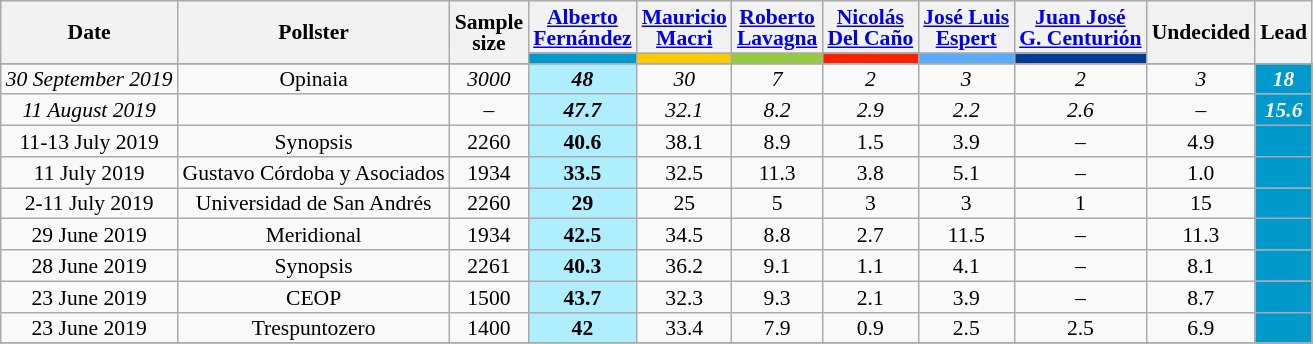<table class="wikitable" style="text-align:center;font-size:90%;line-height:14px;">
<tr>
<th rowspan="2">Date</th>
<th rowspan="2">Pollster</th>
<th rowspan="2">Sample<br>size</th>
<th class="unsortable"><a href='#'>Alberto<br>Fernández</a></th>
<th class="unsortable"><a href='#'>Mauricio <br>Macri</a></th>
<th class="unsortable"><a href='#'>Roberto<br>Lavagna</a></th>
<th class="unsortable"><a href='#'>Nicolás<br>Del Caño</a></th>
<th class="unsortable"><a href='#'>José Luis<br>Espert</a></th>
<th class="unsortable"><a href='#'>Juan José<br>G. Centurión</a></th>
<th class="unsortable" rowspan="2">Undecided</th>
<th class="unsortable" rowspan="2">Lead</th>
</tr>
<tr>
<td class="sortable" style="background:#0099cc;"></td>
<td class="sortable" style="background:#f9cc00;"></td>
<td class="sortable" style="background:#95CA3E;"></td>
<td class="sortable" style="background:#F72300;"></td>
<td class="sortable" style="background:#58ACFA;"></td>
<td class="sortable" style="background:#003C92 ;"></td>
</tr>
<tr>
</tr>
<tr>
<td><em>30 September 2019</em></td>
<td>Opinaia</td>
<td><em>3000</em></td>
<td bgcolor=#aeeeff><strong><em>48</em></strong></td>
<td><em>30</em></td>
<td><em>7</em></td>
<td><em>2</em></td>
<td><em>3</em></td>
<td><em>2</em></td>
<td><em>3</em></td>
<th style="background:#0099cc; color:white"><em>18</em></th>
</tr>
<tr>
<td><em>11 August 2019</em></td>
<td><em></em></td>
<td><em>–</em></td>
<td bgcolor=#aeeeff><strong><em>47.7</em></strong></td>
<td><em>32.1</em></td>
<td><em>8.2</em></td>
<td><em>2.9</em></td>
<td><em>2.2</em></td>
<td><em>2.6</em></td>
<td><em>–</em></td>
<th style="background:#0099cc; color:white"><em>15.6</em></th>
</tr>
<tr>
<td>11-13 July 2019</td>
<td>Synopsis</td>
<td>2260</td>
<td bgcolor=#aeeeff><strong>40.6</strong></td>
<td>38.1</td>
<td>8.9</td>
<td>1.5</td>
<td>3.9</td>
<td><em>–</em></td>
<td>4.9</td>
<th style="background:#0099cc;"></th>
</tr>
<tr>
<td>11 July 2019</td>
<td>Gustavo Córdoba y Asociados</td>
<td>1934</td>
<td bgcolor=#aeeeff><strong>33.5</strong></td>
<td>32.5</td>
<td>11.3</td>
<td>3.8</td>
<td>5.1</td>
<td><em>–</em></td>
<td>1.0</td>
<th style="background:#0099cc;"></th>
</tr>
<tr>
<td>2-11 July 2019</td>
<td>Universidad de San Andrés</td>
<td>2260</td>
<td bgcolor=#aeeeff><strong>29</strong></td>
<td>25</td>
<td>5</td>
<td>3</td>
<td>3</td>
<td>1</td>
<td>15</td>
<th style="background:#0099cc;"></th>
</tr>
<tr>
<td>29 June 2019</td>
<td>Meridional</td>
<td>1934</td>
<td bgcolor=#aeeeff><strong>42.5</strong></td>
<td>34.5</td>
<td>8.8</td>
<td>2.7</td>
<td>11.5</td>
<td><em>–</em></td>
<td>11.3</td>
<th style="background:#0099cc;"></th>
</tr>
<tr>
<td>28 June 2019</td>
<td>Synopsis</td>
<td>2261</td>
<td bgcolor=#aeeeff><strong>40.3</strong></td>
<td>36.2</td>
<td>9.1</td>
<td>1.1</td>
<td>4.1</td>
<td><em>–</em></td>
<td>8.1</td>
<th style="background:#0099cc;"></th>
</tr>
<tr>
<td>23 June 2019</td>
<td>CEOP</td>
<td>1500</td>
<td bgcolor=#aeeeff><strong>43.7</strong></td>
<td>32.3</td>
<td>9.3</td>
<td>2.1</td>
<td>3.9</td>
<td><em>–</em></td>
<td>8.7</td>
<th style="background:#0099cc;"></th>
</tr>
<tr>
<td>23 June 2019</td>
<td>Trespuntozero</td>
<td>1400</td>
<td bgcolor=#aeeeff><strong>42</strong></td>
<td>33.4</td>
<td>7.9</td>
<td>0.9</td>
<td>2.5</td>
<td>2.5</td>
<td>6.9</td>
<th style="background:#0099cc;"></th>
</tr>
<tr>
</tr>
</table>
